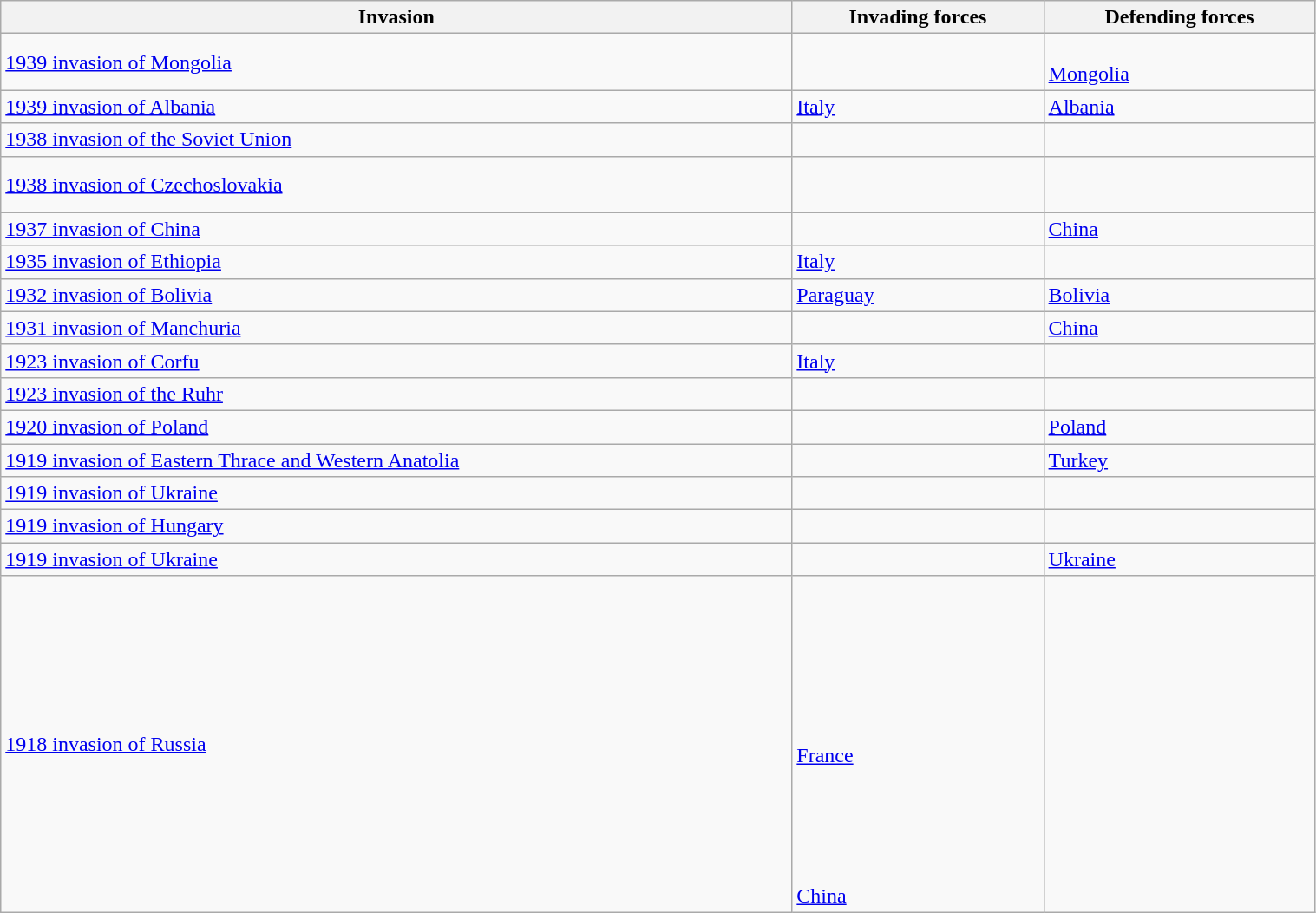<table class="wikitable" width=80%>
<tr>
<th>Invasion</th>
<th>Invading forces</th>
<th>Defending forces</th>
</tr>
<tr>
<td><a href='#'>1939 invasion of Mongolia</a></td>
<td><br></td>
<td><br> <a href='#'>Mongolia</a></td>
</tr>
<tr>
<td><a href='#'>1939 invasion of Albania</a></td>
<td> <a href='#'>Italy</a></td>
<td> <a href='#'>Albania</a></td>
</tr>
<tr>
<td><a href='#'>1938 invasion of the Soviet Union</a></td>
<td></td>
<td></td>
</tr>
<tr>
<td><a href='#'>1938 invasion of Czechoslovakia</a></td>
<td><br><br></td>
<td></td>
</tr>
<tr>
<td><a href='#'>1937 invasion of China</a></td>
<td></td>
<td> <a href='#'>China</a></td>
</tr>
<tr>
<td><a href='#'>1935 invasion of Ethiopia</a></td>
<td> <a href='#'>Italy</a></td>
<td></td>
</tr>
<tr>
<td><a href='#'>1932 invasion of Bolivia</a></td>
<td> <a href='#'>Paraguay</a></td>
<td> <a href='#'>Bolivia</a></td>
</tr>
<tr>
<td><a href='#'>1931 invasion of Manchuria</a></td>
<td></td>
<td> <a href='#'>China</a></td>
</tr>
<tr>
<td><a href='#'>1923 invasion of Corfu</a></td>
<td> <a href='#'>Italy</a></td>
<td></td>
</tr>
<tr>
<td><a href='#'>1923 invasion of the Ruhr</a></td>
<td><br></td>
<td></td>
</tr>
<tr>
<td><a href='#'>1920 invasion of Poland</a></td>
<td><br></td>
<td> <a href='#'>Poland</a></td>
</tr>
<tr>
<td><a href='#'>1919 invasion of Eastern Thrace and Western Anatolia</a></td>
<td></td>
<td> <a href='#'>Turkey</a></td>
</tr>
<tr>
<td><a href='#'>1919 invasion of Ukraine</a></td>
<td></td>
<td></td>
</tr>
<tr>
<td><a href='#'>1919 invasion of Hungary</a></td>
<td></td>
<td></td>
</tr>
<tr>
<td><a href='#'>1919 invasion of Ukraine</a></td>
<td><br></td>
<td> <a href='#'>Ukraine</a></td>
</tr>
<tr>
<td><a href='#'>1918 invasion of Russia</a></td>
<td><br><br><br><br><br><br><br> <a href='#'>France</a><br><br><br><br><br><br> <a href='#'>China</a></td>
<td></td>
</tr>
</table>
